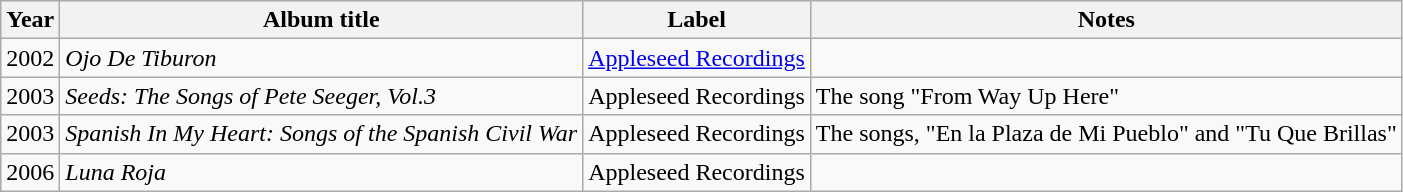<table class="wikitable sortable">
<tr>
<th>Year</th>
<th>Album title</th>
<th>Label</th>
<th class="unsortable">Notes</th>
</tr>
<tr>
<td>2002</td>
<td><em>Ojo De Tiburon</em></td>
<td><a href='#'>Appleseed Recordings</a></td>
<td></td>
</tr>
<tr>
<td>2003</td>
<td><em>Seeds: The Songs of Pete Seeger, Vol.3</em></td>
<td>Appleseed Recordings</td>
<td>The song "From Way Up Here"</td>
</tr>
<tr>
<td>2003</td>
<td><em>Spanish In My Heart: Songs of the Spanish Civil War</em></td>
<td>Appleseed Recordings</td>
<td>The songs, "En la Plaza de Mi Pueblo" and "Tu Que Brillas"</td>
</tr>
<tr>
<td>2006</td>
<td><em>Luna Roja</em></td>
<td>Appleseed Recordings</td>
<td></td>
</tr>
</table>
